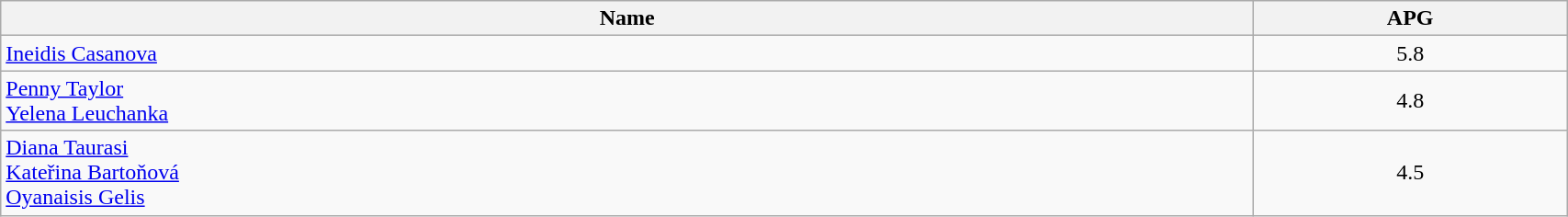<table class=wikitable width="90%">
<tr>
<th width="80%">Name</th>
<th width="20%">APG</th>
</tr>
<tr>
<td> <a href='#'>Ineidis Casanova</a></td>
<td align=center>5.8</td>
</tr>
<tr>
<td> <a href='#'>Penny Taylor</a><br> <a href='#'>Yelena Leuchanka</a></td>
<td align=center>4.8</td>
</tr>
<tr>
<td> <a href='#'>Diana Taurasi</a><br> <a href='#'>Kateřina Bartoňová</a><br> <a href='#'>Oyanaisis Gelis</a></td>
<td align=center>4.5</td>
</tr>
</table>
